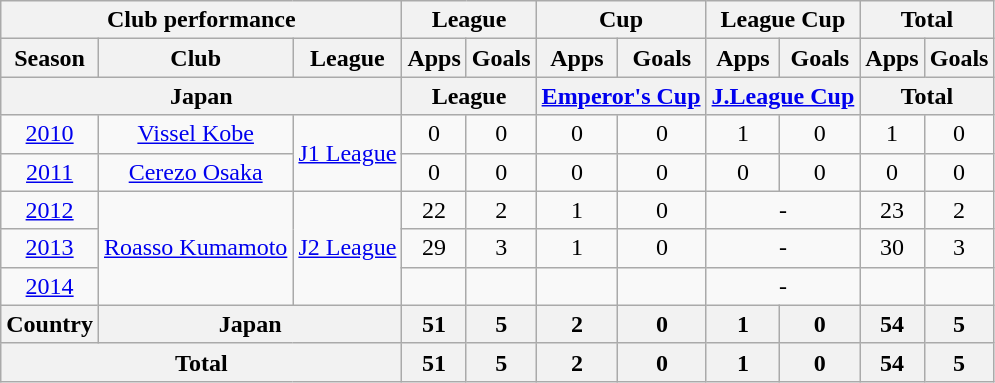<table class="wikitable" style="text-align:center;">
<tr>
<th colspan=3>Club performance</th>
<th colspan=2>League</th>
<th colspan=2>Cup</th>
<th colspan=2>League Cup</th>
<th colspan=2>Total</th>
</tr>
<tr>
<th>Season</th>
<th>Club</th>
<th>League</th>
<th>Apps</th>
<th>Goals</th>
<th>Apps</th>
<th>Goals</th>
<th>Apps</th>
<th>Goals</th>
<th>Apps</th>
<th>Goals</th>
</tr>
<tr>
<th colspan=3>Japan</th>
<th colspan=2>League</th>
<th colspan=2><a href='#'>Emperor's Cup</a></th>
<th colspan=2><a href='#'>J.League Cup</a></th>
<th colspan=2>Total</th>
</tr>
<tr>
<td><a href='#'>2010</a></td>
<td><a href='#'>Vissel Kobe</a></td>
<td rowspan=2><a href='#'>J1 League</a></td>
<td>0</td>
<td>0</td>
<td>0</td>
<td>0</td>
<td>1</td>
<td>0</td>
<td>1</td>
<td>0</td>
</tr>
<tr>
<td><a href='#'>2011</a></td>
<td><a href='#'>Cerezo Osaka</a></td>
<td>0</td>
<td>0</td>
<td>0</td>
<td>0</td>
<td>0</td>
<td>0</td>
<td>0</td>
<td>0</td>
</tr>
<tr>
<td><a href='#'>2012</a></td>
<td rowspan=3><a href='#'>Roasso Kumamoto</a></td>
<td rowspan=3><a href='#'>J2 League</a></td>
<td>22</td>
<td>2</td>
<td>1</td>
<td>0</td>
<td colspan=2>-</td>
<td>23</td>
<td>2</td>
</tr>
<tr>
<td><a href='#'>2013</a></td>
<td>29</td>
<td>3</td>
<td>1</td>
<td>0</td>
<td colspan=2>-</td>
<td>30</td>
<td>3</td>
</tr>
<tr>
<td><a href='#'>2014</a></td>
<td></td>
<td></td>
<td></td>
<td></td>
<td colspan=2>-</td>
<td></td>
<td></td>
</tr>
<tr>
<th rowspan=1>Country</th>
<th colspan=2>Japan</th>
<th>51</th>
<th>5</th>
<th>2</th>
<th>0</th>
<th>1</th>
<th>0</th>
<th>54</th>
<th>5</th>
</tr>
<tr>
<th colspan=3>Total</th>
<th>51</th>
<th>5</th>
<th>2</th>
<th>0</th>
<th>1</th>
<th>0</th>
<th>54</th>
<th>5</th>
</tr>
</table>
